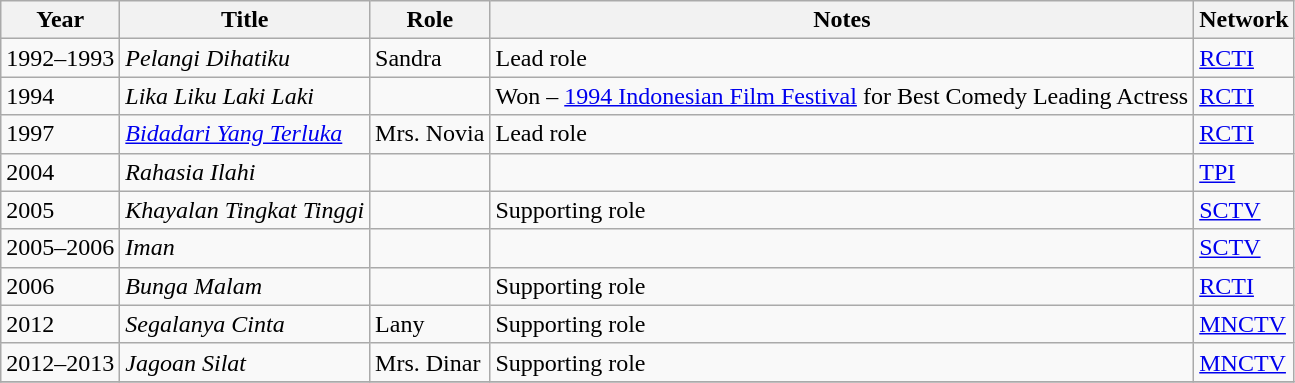<table class="wikitable">
<tr>
<th>Year</th>
<th>Title</th>
<th>Role</th>
<th>Notes</th>
<th>Network</th>
</tr>
<tr>
<td>1992–1993</td>
<td><em>Pelangi Dihatiku</em></td>
<td>Sandra</td>
<td>Lead role</td>
<td><a href='#'>RCTI</a></td>
</tr>
<tr>
<td>1994</td>
<td><em>Lika Liku Laki Laki</em></td>
<td></td>
<td>Won – <a href='#'>1994 Indonesian Film Festival</a> for Best Comedy Leading Actress</td>
<td><a href='#'>RCTI</a></td>
</tr>
<tr>
<td>1997</td>
<td><em><a href='#'>Bidadari Yang Terluka</a></em></td>
<td>Mrs. Novia</td>
<td>Lead role</td>
<td><a href='#'>RCTI</a></td>
</tr>
<tr>
<td>2004</td>
<td><em>Rahasia Ilahi</em></td>
<td></td>
<td></td>
<td><a href='#'>TPI</a></td>
</tr>
<tr>
<td>2005</td>
<td><em>Khayalan Tingkat Tinggi</em></td>
<td></td>
<td>Supporting role</td>
<td><a href='#'>SCTV</a></td>
</tr>
<tr>
<td>2005–2006</td>
<td><em>Iman</em></td>
<td></td>
<td></td>
<td><a href='#'>SCTV</a></td>
</tr>
<tr>
<td>2006</td>
<td><em>Bunga Malam</em></td>
<td></td>
<td>Supporting role</td>
<td><a href='#'>RCTI</a></td>
</tr>
<tr>
<td>2012</td>
<td><em>Segalanya Cinta</em></td>
<td>Lany</td>
<td>Supporting role</td>
<td><a href='#'>MNCTV</a></td>
</tr>
<tr>
<td>2012–2013</td>
<td><em>Jagoan Silat</em></td>
<td>Mrs. Dinar</td>
<td>Supporting role</td>
<td><a href='#'>MNCTV</a></td>
</tr>
<tr>
</tr>
</table>
